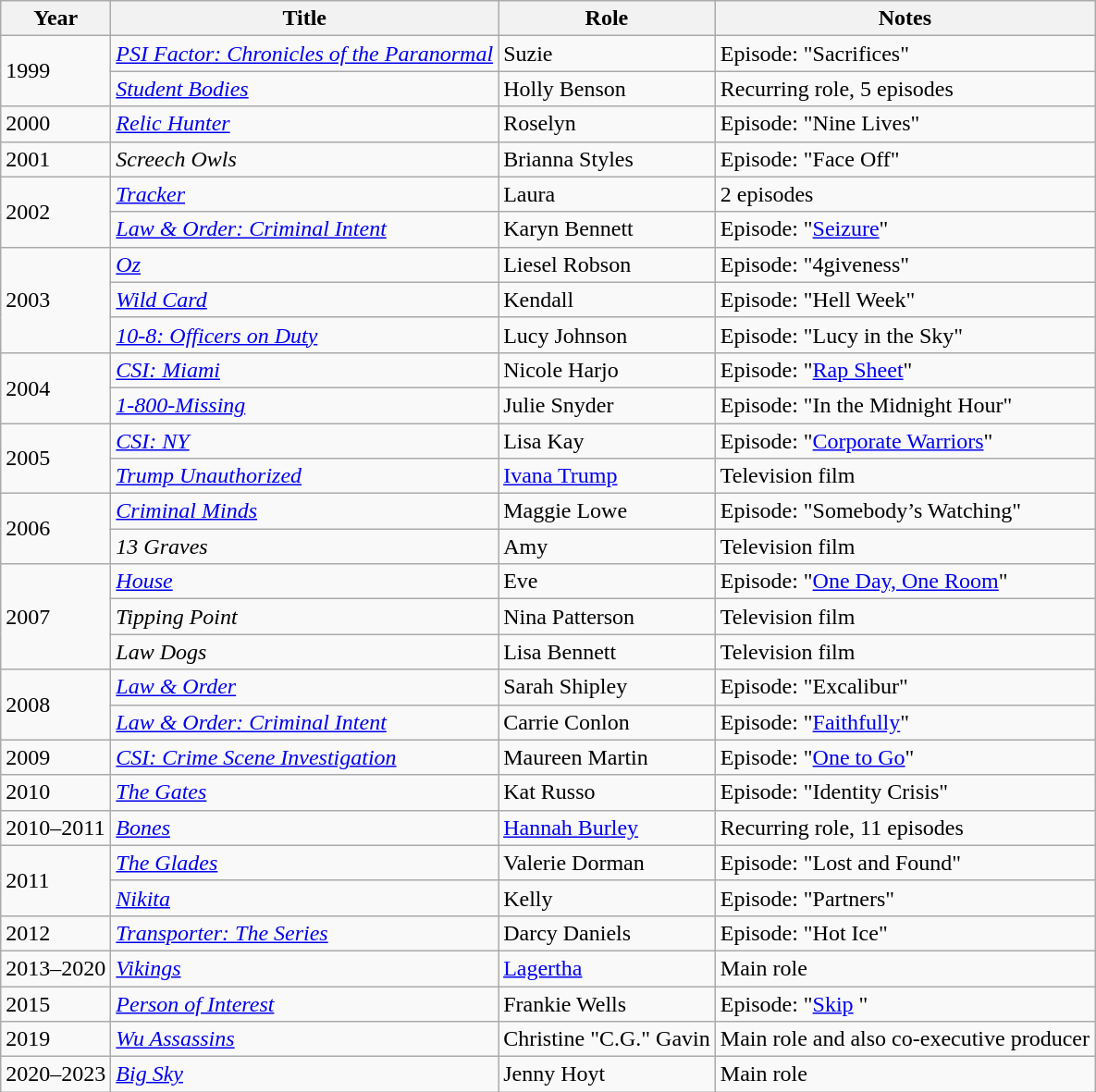<table class="wikitable sortable">
<tr>
<th>Year</th>
<th>Title</th>
<th>Role</th>
<th class="unsortable">Notes</th>
</tr>
<tr>
<td rowspan="2">1999</td>
<td><em><a href='#'>PSI Factor: Chronicles of the Paranormal</a></em></td>
<td>Suzie</td>
<td>Episode: "Sacrifices"</td>
</tr>
<tr>
<td><em><a href='#'>Student Bodies</a></em></td>
<td>Holly Benson</td>
<td>Recurring role, 5 episodes</td>
</tr>
<tr>
<td>2000</td>
<td><em><a href='#'>Relic Hunter</a></em></td>
<td>Roselyn</td>
<td>Episode: "Nine Lives"</td>
</tr>
<tr>
<td>2001</td>
<td><em>Screech Owls</em></td>
<td>Brianna Styles</td>
<td>Episode: "Face Off"</td>
</tr>
<tr>
<td rowspan="2">2002</td>
<td><em><a href='#'>Tracker</a></em></td>
<td>Laura</td>
<td>2 episodes</td>
</tr>
<tr>
<td><em><a href='#'>Law & Order: Criminal Intent</a></em></td>
<td>Karyn Bennett</td>
<td>Episode: "<a href='#'>Seizure</a>"</td>
</tr>
<tr>
<td rowspan="3">2003</td>
<td><em><a href='#'>Oz</a></em></td>
<td>Liesel Robson</td>
<td>Episode: "4giveness"</td>
</tr>
<tr>
<td><em><a href='#'>Wild Card</a></em></td>
<td>Kendall</td>
<td>Episode: "Hell Week"</td>
</tr>
<tr>
<td><em><a href='#'>10-8: Officers on Duty</a></em></td>
<td>Lucy Johnson</td>
<td>Episode: "Lucy in the Sky"</td>
</tr>
<tr>
<td rowspan="2">2004</td>
<td><em><a href='#'>CSI: Miami</a></em></td>
<td>Nicole Harjo</td>
<td>Episode: "<a href='#'>Rap Sheet</a>"</td>
</tr>
<tr>
<td><em><a href='#'>1-800-Missing</a></em></td>
<td>Julie Snyder</td>
<td>Episode: "In the Midnight Hour"</td>
</tr>
<tr>
<td rowspan="2">2005</td>
<td><em><a href='#'>CSI: NY</a></em></td>
<td>Lisa Kay</td>
<td>Episode: "<a href='#'>Corporate Warriors</a>"</td>
</tr>
<tr>
<td><em><a href='#'>Trump Unauthorized</a></em></td>
<td><a href='#'>Ivana Trump</a></td>
<td>Television film</td>
</tr>
<tr>
<td rowspan="2">2006</td>
<td><em><a href='#'>Criminal Minds</a></em></td>
<td>Maggie Lowe</td>
<td>Episode: "Somebody’s Watching"</td>
</tr>
<tr>
<td><em>13 Graves</em></td>
<td>Amy</td>
<td>Television film</td>
</tr>
<tr>
<td rowspan="3">2007</td>
<td><em><a href='#'>House</a></em></td>
<td>Eve</td>
<td>Episode: "<a href='#'>One Day, One Room</a>"</td>
</tr>
<tr>
<td><em>Tipping Point</em></td>
<td>Nina Patterson</td>
<td>Television film</td>
</tr>
<tr>
<td><em>Law Dogs</em></td>
<td>Lisa Bennett</td>
<td>Television film</td>
</tr>
<tr>
<td rowspan="2">2008</td>
<td><em><a href='#'>Law & Order</a></em></td>
<td>Sarah Shipley</td>
<td>Episode: "Excalibur"</td>
</tr>
<tr>
<td><em><a href='#'>Law & Order: Criminal Intent</a></em></td>
<td>Carrie Conlon</td>
<td>Episode: "<a href='#'>Faithfully</a>"</td>
</tr>
<tr>
<td>2009</td>
<td><em><a href='#'>CSI: Crime Scene Investigation</a></em></td>
<td style="white-space: nowrap;">Maureen Martin</td>
<td>Episode: "<a href='#'>One to Go</a>"</td>
</tr>
<tr>
<td>2010</td>
<td data-sort-value="Gates, The"><em><a href='#'>The Gates</a></em></td>
<td>Kat Russo</td>
<td>Episode: "Identity Crisis"</td>
</tr>
<tr>
<td>2010–2011</td>
<td><em><a href='#'>Bones</a></em></td>
<td><a href='#'>Hannah Burley</a></td>
<td>Recurring role, 11 episodes</td>
</tr>
<tr>
<td rowspan="2">2011</td>
<td data-sort-value="Glades, The"><em><a href='#'>The Glades</a></em></td>
<td>Valerie Dorman</td>
<td>Episode: "Lost and Found"</td>
</tr>
<tr>
<td><em><a href='#'>Nikita</a></em></td>
<td>Kelly</td>
<td>Episode: "Partners"</td>
</tr>
<tr>
<td>2012</td>
<td><em><a href='#'>Transporter: The Series</a></em></td>
<td>Darcy Daniels</td>
<td>Episode: "Hot Ice"</td>
</tr>
<tr>
<td>2013–2020</td>
<td><em><a href='#'>Vikings</a></em></td>
<td><a href='#'>Lagertha</a></td>
<td>Main role</td>
</tr>
<tr>
<td>2015</td>
<td><em><a href='#'>Person of Interest</a></em></td>
<td>Frankie Wells</td>
<td>Episode: "<a href='#'>Skip</a> "</td>
</tr>
<tr>
<td>2019</td>
<td><em><a href='#'>Wu Assassins</a></em></td>
<td>Christine "C.G." Gavin</td>
<td>Main role and also co-executive producer</td>
</tr>
<tr>
<td>2020–2023</td>
<td><em><a href='#'>Big Sky</a></em></td>
<td>Jenny Hoyt</td>
<td>Main role</td>
</tr>
</table>
